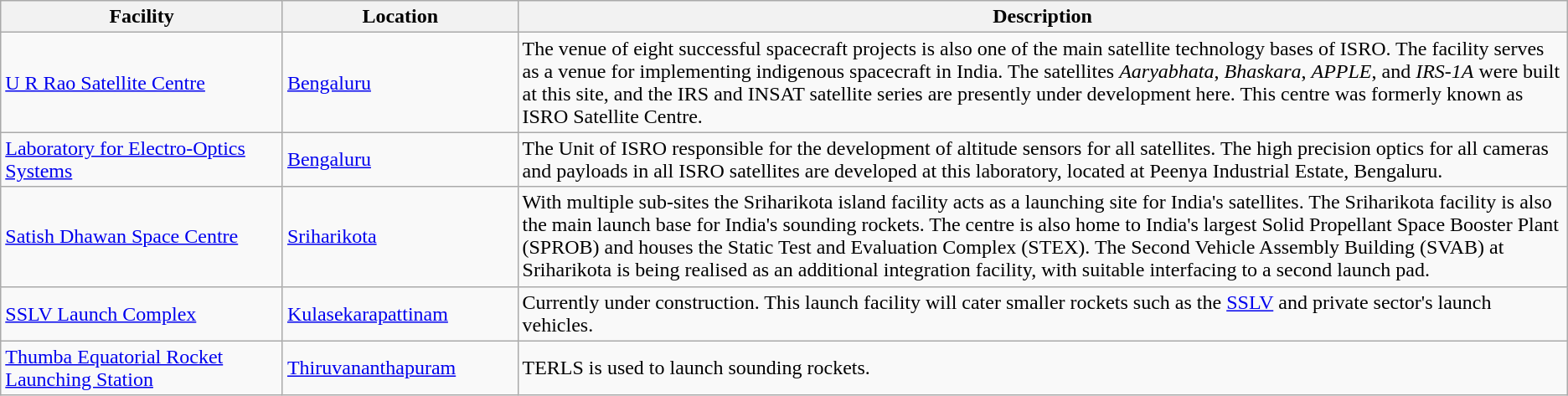<table class=wikitable>
<tr>
<th style="width:18%;">Facility</th>
<th style="width:15%;">Location</th>
<th style="width:67%;">Description</th>
</tr>
<tr>
<td><a href='#'>U R Rao Satellite Centre</a></td>
<td><a href='#'>Bengaluru</a></td>
<td>The venue of eight successful spacecraft projects is also one of the main satellite technology bases of ISRO. The facility serves as a venue for implementing indigenous spacecraft in India. The satellites <em>Aaryabhata</em>, <em>Bhaskara</em>, <em>APPLE</em>, and <em>IRS-1A</em> were built at this site, and the IRS and INSAT satellite series are presently under development here. This centre was formerly known as ISRO Satellite Centre.</td>
</tr>
<tr>
<td><a href='#'>Laboratory for Electro-Optics Systems</a></td>
<td><a href='#'>Bengaluru</a></td>
<td>The Unit of ISRO responsible for the development of altitude sensors for all satellites. The high precision optics for all cameras and payloads in all ISRO satellites are developed at this laboratory, located at Peenya Industrial Estate, Bengaluru.</td>
</tr>
<tr>
<td><a href='#'>Satish Dhawan Space Centre</a></td>
<td><a href='#'>Sriharikota</a></td>
<td>With multiple sub-sites the Sriharikota island facility acts as a launching site for India's satellites. The Sriharikota facility is also the main launch base for India's sounding rockets. The centre is also home to India's largest Solid Propellant Space Booster Plant (SPROB) and houses the Static Test and Evaluation Complex (STEX). The Second Vehicle Assembly Building (SVAB) at Sriharikota is being realised as an additional integration facility, with suitable interfacing to a second launch pad.</td>
</tr>
<tr>
<td><a href='#'>SSLV Launch Complex</a></td>
<td><a href='#'>Kulasekarapattinam</a></td>
<td>Currently under construction. This launch facility will cater smaller rockets such as the <a href='#'>SSLV</a> and private sector's launch vehicles.</td>
</tr>
<tr>
<td><a href='#'>Thumba Equatorial Rocket Launching Station</a></td>
<td><a href='#'>Thiruvananthapuram</a></td>
<td>TERLS is used to launch sounding rockets.</td>
</tr>
</table>
